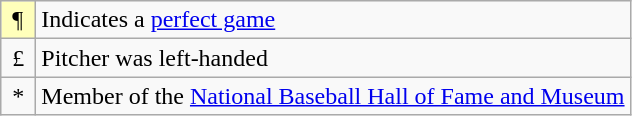<table class="wikitable" border="1">
<tr>
<td bgcolor="#ffffbb"> ¶ </td>
<td>Indicates a <a href='#'>perfect game</a></td>
</tr>
<tr>
<td> £ </td>
<td>Pitcher was left-handed</td>
</tr>
<tr>
<td> * </td>
<td>Member of the <a href='#'>National Baseball Hall of Fame and Museum</a></td>
</tr>
</table>
